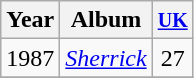<table class="wikitable">
<tr>
<th>Year</th>
<th>Album</th>
<th><small><a href='#'>UK</a></small><br></th>
</tr>
<tr>
<td>1987</td>
<td><em><a href='#'>Sherrick</a></em></td>
<td align=center>27</td>
</tr>
<tr>
</tr>
</table>
